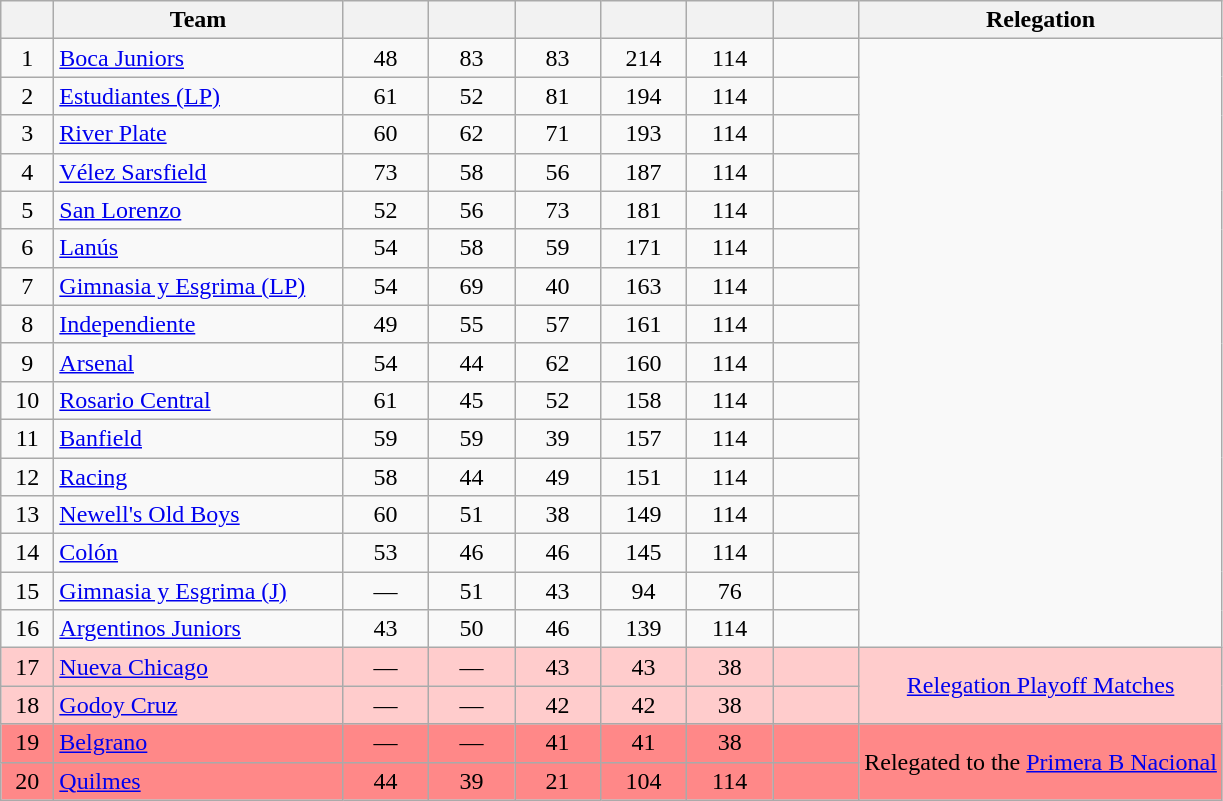<table class="wikitable" style="text-align: center;">
<tr>
<th width=28><br></th>
<th width=185>Team</th>
<th width=50></th>
<th width=50></th>
<th width=50></th>
<th width=50></th>
<th width=50></th>
<th width=50><br></th>
<th>Relegation</th>
</tr>
<tr>
<td>1</td>
<td align="left"><a href='#'>Boca Juniors</a></td>
<td>48</td>
<td>83</td>
<td>83</td>
<td>214</td>
<td>114</td>
<td><strong></strong></td>
</tr>
<tr>
<td>2</td>
<td align="left"><a href='#'>Estudiantes (LP)</a></td>
<td>61</td>
<td>52</td>
<td>81</td>
<td>194</td>
<td>114</td>
<td><strong></strong></td>
</tr>
<tr>
<td>3</td>
<td align="left"><a href='#'>River Plate</a></td>
<td>60</td>
<td>62</td>
<td>71</td>
<td>193</td>
<td>114</td>
<td><strong></strong></td>
</tr>
<tr>
<td>4</td>
<td align="left"><a href='#'>Vélez Sarsfield</a></td>
<td>73</td>
<td>58</td>
<td>56</td>
<td>187</td>
<td>114</td>
<td><strong></strong></td>
</tr>
<tr>
<td>5</td>
<td align="left"><a href='#'>San Lorenzo</a></td>
<td>52</td>
<td>56</td>
<td>73</td>
<td>181</td>
<td>114</td>
<td><strong></strong></td>
</tr>
<tr>
<td>6</td>
<td align="left"><a href='#'>Lanús</a></td>
<td>54</td>
<td>58</td>
<td>59</td>
<td>171</td>
<td>114</td>
<td><strong></strong></td>
</tr>
<tr>
<td>7</td>
<td align="left"><a href='#'>Gimnasia y Esgrima (LP)</a></td>
<td>54</td>
<td>69</td>
<td>40</td>
<td>163</td>
<td>114</td>
<td><strong></strong></td>
</tr>
<tr>
<td>8</td>
<td align="left"><a href='#'>Independiente</a></td>
<td>49</td>
<td>55</td>
<td>57</td>
<td>161</td>
<td>114</td>
<td><strong></strong></td>
</tr>
<tr>
<td>9</td>
<td align="left"><a href='#'>Arsenal</a></td>
<td>54</td>
<td>44</td>
<td>62</td>
<td>160</td>
<td>114</td>
<td><strong></strong></td>
</tr>
<tr>
<td>10</td>
<td align="left"><a href='#'>Rosario Central</a></td>
<td>61</td>
<td>45</td>
<td>52</td>
<td>158</td>
<td>114</td>
<td><strong></strong></td>
</tr>
<tr>
<td>11</td>
<td align="left"><a href='#'>Banfield</a></td>
<td>59</td>
<td>59</td>
<td>39</td>
<td>157</td>
<td>114</td>
<td><strong></strong></td>
</tr>
<tr>
<td>12</td>
<td align="left"><a href='#'>Racing</a></td>
<td>58</td>
<td>44</td>
<td>49</td>
<td>151</td>
<td>114</td>
<td><strong></strong></td>
</tr>
<tr>
<td>13</td>
<td align="left"><a href='#'>Newell's Old Boys</a></td>
<td>60</td>
<td>51</td>
<td>38</td>
<td>149</td>
<td>114</td>
<td><strong></strong></td>
</tr>
<tr>
<td>14</td>
<td align="left"><a href='#'>Colón</a></td>
<td>53</td>
<td>46</td>
<td>46</td>
<td>145</td>
<td>114</td>
<td><strong></strong></td>
</tr>
<tr>
<td>15</td>
<td align="left"><a href='#'>Gimnasia y Esgrima (J)</a></td>
<td>—</td>
<td>51</td>
<td>43</td>
<td>94</td>
<td>76</td>
<td><strong></strong></td>
</tr>
<tr>
<td>16</td>
<td align="left"><a href='#'>Argentinos Juniors</a></td>
<td>43</td>
<td>50</td>
<td>46</td>
<td>139</td>
<td>114</td>
<td><strong></strong></td>
</tr>
<tr bgcolor=#FFCCCC>
<td>17</td>
<td align="left"><a href='#'>Nueva Chicago</a></td>
<td>—</td>
<td>—</td>
<td>43</td>
<td>43</td>
<td>38</td>
<td><strong></strong></td>
<td rowspan=2><a href='#'>Relegation Playoff Matches</a></td>
</tr>
<tr bgcolor=#FFCCCC>
<td>18</td>
<td align="left"><a href='#'>Godoy Cruz</a></td>
<td>—</td>
<td>—</td>
<td>42</td>
<td>42</td>
<td>38</td>
<td><strong></strong></td>
</tr>
<tr bgcolor=#FF8888>
<td>19</td>
<td align="left"><a href='#'>Belgrano</a></td>
<td>—</td>
<td>—</td>
<td>41</td>
<td>41</td>
<td>38</td>
<td><strong></strong></td>
<td rowspan=2>Relegated to the <a href='#'>Primera B Nacional</a></td>
</tr>
<tr bgcolor=#FF8888>
<td>20</td>
<td align="left"><a href='#'>Quilmes</a></td>
<td>44</td>
<td>39</td>
<td>21</td>
<td>104</td>
<td>114</td>
<td><strong></strong></td>
</tr>
</table>
